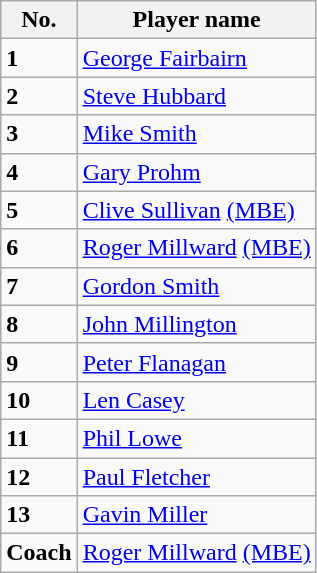<table class="wikitable">
<tr>
<th>No.</th>
<th>Player name</th>
</tr>
<tr>
<td><strong>1</strong></td>
<td><a href='#'>George Fairbairn</a></td>
</tr>
<tr>
<td><strong>2</strong></td>
<td><a href='#'>Steve Hubbard</a></td>
</tr>
<tr>
<td><strong>3</strong></td>
<td><a href='#'>Mike Smith</a></td>
</tr>
<tr>
<td><strong>4</strong></td>
<td><a href='#'>Gary Prohm</a></td>
</tr>
<tr>
<td><strong>5</strong></td>
<td><a href='#'>Clive Sullivan</a> <a href='#'>(MBE)</a></td>
</tr>
<tr>
<td><strong>6</strong></td>
<td><a href='#'>Roger Millward</a> <a href='#'>(MBE)</a></td>
</tr>
<tr>
<td><strong>7</strong></td>
<td><a href='#'>Gordon Smith</a></td>
</tr>
<tr>
<td><strong>8</strong></td>
<td><a href='#'>John Millington</a></td>
</tr>
<tr>
<td><strong>9</strong></td>
<td><a href='#'>Peter Flanagan</a></td>
</tr>
<tr>
<td><strong>10</strong></td>
<td><a href='#'>Len Casey</a></td>
</tr>
<tr>
<td><strong>11</strong></td>
<td><a href='#'>Phil Lowe</a></td>
</tr>
<tr>
<td><strong>12</strong></td>
<td><a href='#'>Paul Fletcher</a></td>
</tr>
<tr>
<td><strong>13</strong></td>
<td><a href='#'>Gavin Miller</a></td>
</tr>
<tr>
<td><strong>Coach</strong></td>
<td><a href='#'>Roger Millward</a> <a href='#'>(MBE)</a></td>
</tr>
</table>
